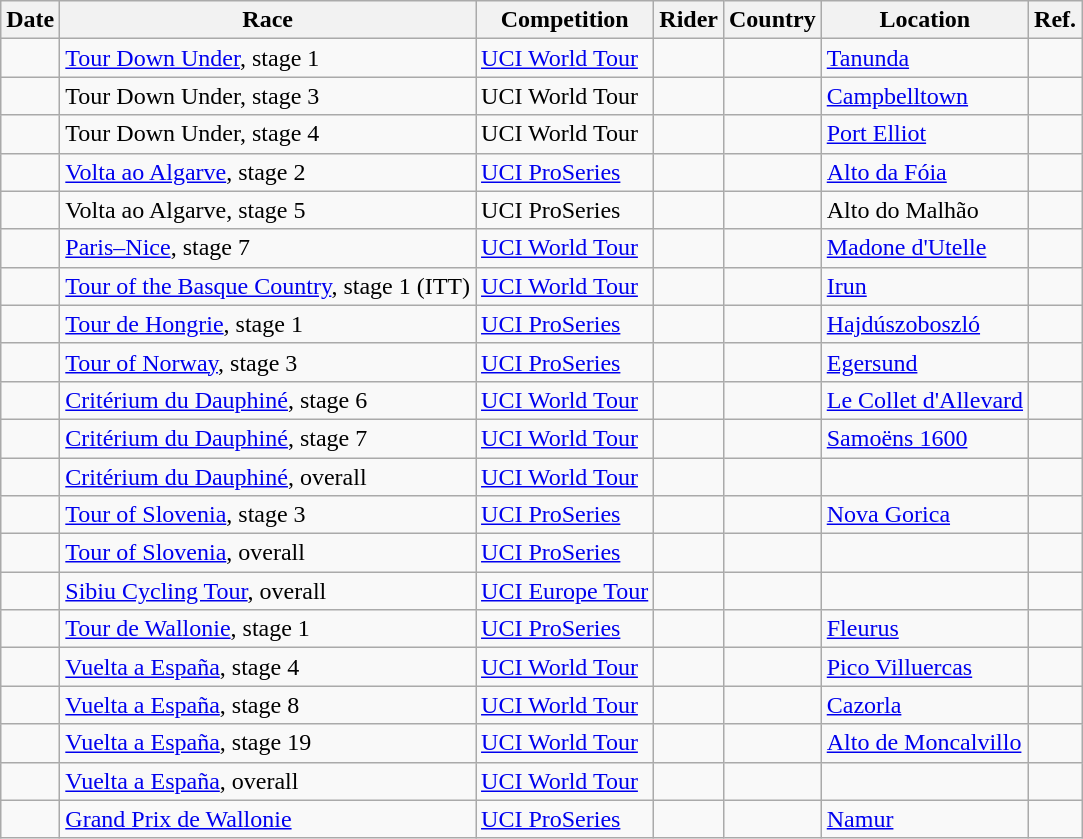<table class="wikitable sortable">
<tr>
<th>Date</th>
<th>Race</th>
<th>Competition</th>
<th>Rider</th>
<th>Country</th>
<th>Location</th>
<th class="unsortable">Ref.</th>
</tr>
<tr>
<td></td>
<td><a href='#'>Tour Down Under</a>, stage 1</td>
<td><a href='#'>UCI World Tour</a></td>
<td></td>
<td></td>
<td><a href='#'>Tanunda</a></td>
<td align="center"></td>
</tr>
<tr>
<td></td>
<td>Tour Down Under, stage 3</td>
<td>UCI World Tour</td>
<td></td>
<td></td>
<td><a href='#'>Campbelltown</a></td>
<td align="center"></td>
</tr>
<tr>
<td></td>
<td>Tour Down Under, stage 4</td>
<td>UCI World Tour</td>
<td></td>
<td></td>
<td><a href='#'>Port Elliot</a></td>
<td align="center"></td>
</tr>
<tr>
<td></td>
<td><a href='#'>Volta ao Algarve</a>, stage 2</td>
<td><a href='#'>UCI ProSeries</a></td>
<td></td>
<td></td>
<td><a href='#'>Alto da Fóia</a></td>
<td align="center"></td>
</tr>
<tr>
<td></td>
<td>Volta ao Algarve, stage 5</td>
<td>UCI ProSeries</td>
<td></td>
<td></td>
<td>Alto do Malhão</td>
<td align="center"></td>
</tr>
<tr>
<td></td>
<td><a href='#'>Paris–Nice</a>, stage 7</td>
<td><a href='#'>UCI World Tour</a></td>
<td></td>
<td></td>
<td><a href='#'>Madone d'Utelle</a></td>
<td align="center"></td>
</tr>
<tr>
<td></td>
<td><a href='#'>Tour of the Basque Country</a>, stage 1 (ITT)</td>
<td><a href='#'>UCI World Tour</a></td>
<td></td>
<td></td>
<td><a href='#'>Irun</a></td>
<td align="center"></td>
</tr>
<tr>
<td></td>
<td><a href='#'>Tour de Hongrie</a>, stage 1</td>
<td><a href='#'>UCI ProSeries</a></td>
<td></td>
<td></td>
<td><a href='#'>Hajdúszoboszló</a></td>
<td align="center"></td>
</tr>
<tr>
<td></td>
<td><a href='#'>Tour of Norway</a>, stage 3</td>
<td><a href='#'>UCI ProSeries</a></td>
<td></td>
<td></td>
<td><a href='#'>Egersund</a></td>
<td align="center"></td>
</tr>
<tr>
<td></td>
<td><a href='#'>Critérium du Dauphiné</a>, stage 6</td>
<td><a href='#'>UCI World Tour</a></td>
<td></td>
<td></td>
<td><a href='#'>Le Collet d'Allevard</a></td>
<td align="center"></td>
</tr>
<tr>
<td></td>
<td><a href='#'>Critérium du Dauphiné</a>, stage 7</td>
<td><a href='#'>UCI World Tour</a></td>
<td></td>
<td></td>
<td><a href='#'>Samoëns 1600</a></td>
<td align="center"></td>
</tr>
<tr>
<td></td>
<td><a href='#'>Critérium du Dauphiné</a>, overall</td>
<td><a href='#'>UCI World Tour</a></td>
<td></td>
<td></td>
<td></td>
<td align="center"></td>
</tr>
<tr>
<td></td>
<td><a href='#'>Tour of Slovenia</a>, stage 3</td>
<td><a href='#'>UCI ProSeries</a></td>
<td></td>
<td></td>
<td><a href='#'>Nova Gorica</a></td>
<td align="center"></td>
</tr>
<tr>
<td></td>
<td><a href='#'>Tour of Slovenia</a>, overall</td>
<td><a href='#'>UCI ProSeries</a></td>
<td></td>
<td></td>
<td></td>
<td align="center"></td>
</tr>
<tr>
<td></td>
<td><a href='#'>Sibiu Cycling Tour</a>, overall</td>
<td><a href='#'>UCI Europe Tour</a></td>
<td></td>
<td></td>
<td></td>
<td align="center"></td>
</tr>
<tr>
<td></td>
<td><a href='#'>Tour de Wallonie</a>, stage 1</td>
<td><a href='#'>UCI ProSeries</a></td>
<td></td>
<td></td>
<td><a href='#'>Fleurus</a></td>
<td align="center"></td>
</tr>
<tr>
<td></td>
<td><a href='#'>Vuelta a España</a>, stage 4</td>
<td><a href='#'>UCI World Tour</a></td>
<td></td>
<td></td>
<td><a href='#'>Pico Villuercas</a></td>
<td align="center"></td>
</tr>
<tr>
<td></td>
<td><a href='#'>Vuelta a España</a>, stage 8</td>
<td><a href='#'>UCI World Tour</a></td>
<td></td>
<td></td>
<td><a href='#'>Cazorla</a></td>
<td align="center"></td>
</tr>
<tr>
<td></td>
<td><a href='#'>Vuelta a España</a>, stage 19</td>
<td><a href='#'>UCI World Tour</a></td>
<td></td>
<td></td>
<td><a href='#'>Alto de Moncalvillo</a></td>
<td align="center"></td>
</tr>
<tr>
<td></td>
<td><a href='#'>Vuelta a España</a>, overall</td>
<td><a href='#'>UCI World Tour</a></td>
<td></td>
<td></td>
<td></td>
<td align="center"></td>
</tr>
<tr>
<td></td>
<td><a href='#'>Grand Prix de Wallonie</a></td>
<td><a href='#'>UCI ProSeries</a></td>
<td></td>
<td></td>
<td><a href='#'>Namur</a></td>
<td align="center"></td>
</tr>
</table>
